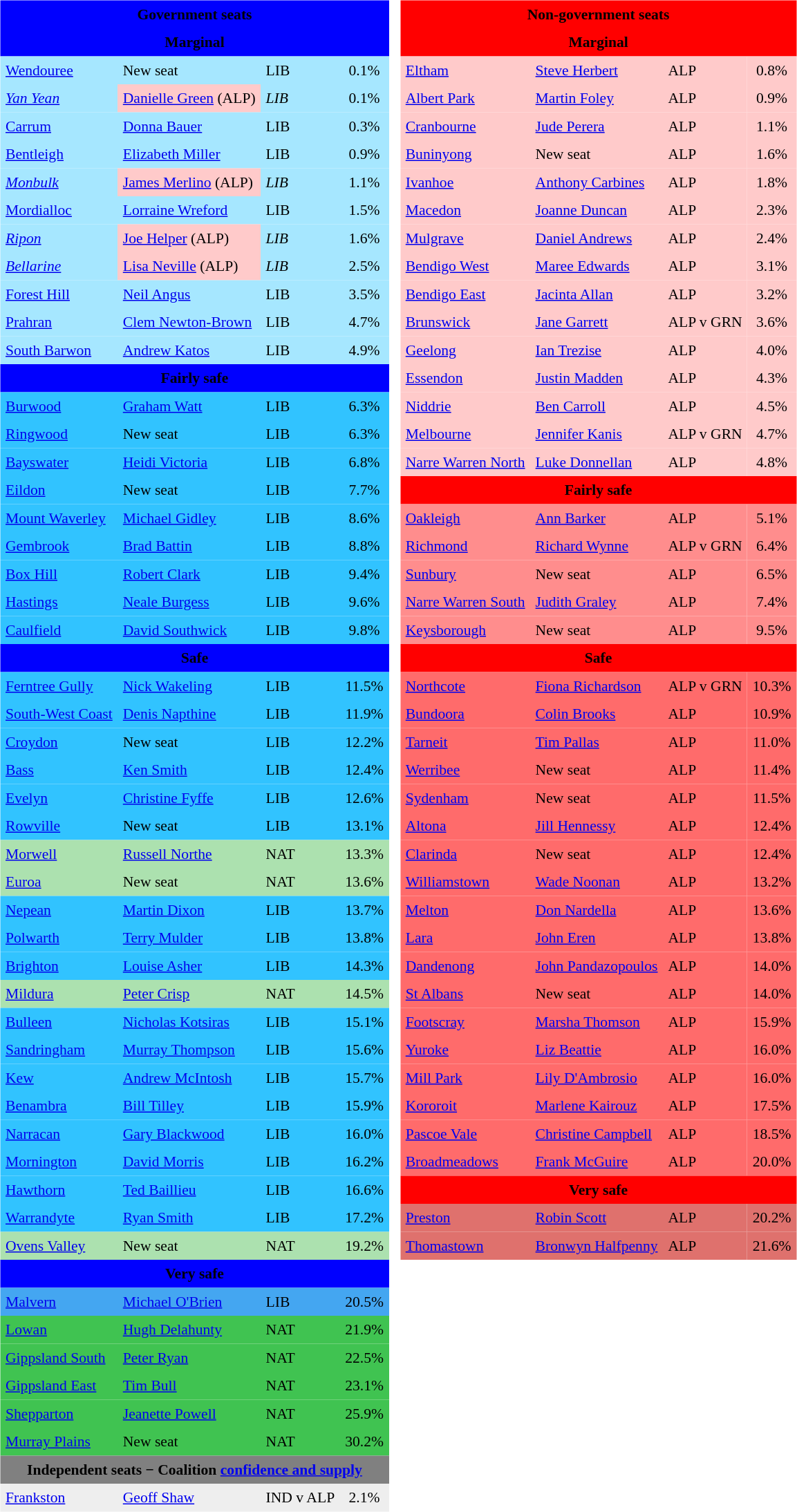<table>
<tr>
<td><br><table class="toccolours" align="left" cellpadding="5" cellspacing="0" style="margin-right: .5em; margin-top: .4em; font-size: 90%; float:left">
<tr>
<td COLSPAN=4 align="center" bgcolor="BLUE"><span><strong>Government seats</strong></span></td>
</tr>
<tr>
<td COLSPAN=4 align="center" bgcolor="blue"><span><strong>Marginal</strong></span></td>
</tr>
<tr>
<td align="left" bgcolor="A6E7FF"><a href='#'>Wendouree</a></td>
<td align="left" bgcolor="A6E7FF">New seat</td>
<td align="left" bgcolor="A6E7FF">LIB</td>
<td align="center" bgcolor="A6E7FF">0.1%</td>
</tr>
<tr>
<td align="left" bgcolor="A6E7FF"><em><a href='#'>Yan Yean</a></em></td>
<td align="left" bgcolor="FFCACA"><a href='#'>Danielle Green</a> (ALP)</td>
<td align="left" bgcolor="A6E7FF"><em>LIB</em></td>
<td align="center" bgcolor="A6E7FF">0.1%</td>
</tr>
<tr>
<td align="left" bgcolor="A6E7FF"><a href='#'>Carrum</a></td>
<td align="left" bgcolor="A6E7FF"><a href='#'>Donna Bauer</a></td>
<td align="left" bgcolor="A6E7FF">LIB</td>
<td align="center" bgcolor="A6E7FF">0.3%</td>
</tr>
<tr>
<td align="left" bgcolor="A6E7FF"><a href='#'>Bentleigh</a></td>
<td align="left" bgcolor="A6E7FF"><a href='#'>Elizabeth Miller</a></td>
<td align="left" bgcolor="A6E7FF">LIB</td>
<td align="center" bgcolor="A6E7FF">0.9%</td>
</tr>
<tr>
<td align="left" bgcolor="A6E7FF"><em><a href='#'>Monbulk</a></em></td>
<td align="left" bgcolor="FFCACA"><a href='#'>James Merlino</a> (ALP)</td>
<td align="left" bgcolor="A6E7FF"><em>LIB</em></td>
<td align="center" bgcolor="A6E7FF">1.1%</td>
</tr>
<tr>
<td align="left" bgcolor="A6E7FF"><a href='#'>Mordialloc</a></td>
<td align="left" bgcolor="A6E7FF"><a href='#'>Lorraine Wreford</a></td>
<td align="left" bgcolor="A6E7FF">LIB</td>
<td align="center" bgcolor="A6E7FF">1.5%</td>
</tr>
<tr>
<td align="left" bgcolor="A6E7FF"><em><a href='#'>Ripon</a></em></td>
<td align="left" bgcolor="FFCACA"><a href='#'>Joe Helper</a> (ALP)</td>
<td align="left" bgcolor="A6E7FF"><em>LIB</em></td>
<td align="center" bgcolor="A6E7FF">1.6%</td>
</tr>
<tr>
<td align="left" bgcolor="A6E7FF"><em><a href='#'>Bellarine</a></em></td>
<td align="left" bgcolor="FFCACA"><a href='#'>Lisa Neville</a> (ALP)</td>
<td align="left" bgcolor="A6E7FF"><em>LIB</em></td>
<td align="center" bgcolor="A6E7FF">2.5%</td>
</tr>
<tr>
<td align="left" bgcolor="A6E7FF"><a href='#'>Forest Hill</a></td>
<td align="left" bgcolor="A6E7FF"><a href='#'>Neil Angus</a></td>
<td align="left" bgcolor="A6E7FF">LIB</td>
<td align="center" bgcolor="A6E7FF">3.5%</td>
</tr>
<tr>
<td align="left" bgcolor="A6E7FF"><a href='#'>Prahran</a></td>
<td align="left" bgcolor="A6E7FF"><a href='#'>Clem Newton-Brown</a></td>
<td align="left" bgcolor="A6E7FF">LIB</td>
<td align="center" bgcolor="A6E7FF">4.7%</td>
</tr>
<tr>
<td align="left" bgcolor="A6E7FF"><a href='#'>South Barwon</a></td>
<td align="left" bgcolor="A6E7FF"><a href='#'>Andrew Katos</a></td>
<td align="left" bgcolor="A6E7FF">LIB</td>
<td align="center" bgcolor="A6E7FF">4.9%</td>
</tr>
<tr>
<td COLSPAN=4 align="center" bgcolor="blue"><span><strong>Fairly safe</strong></span></td>
</tr>
<tr>
<td align="left" bgcolor="31C3FF"><a href='#'>Burwood</a></td>
<td align="left" bgcolor="31C3FF"><a href='#'>Graham Watt</a></td>
<td align="left" bgcolor="31C3FF">LIB</td>
<td align="center" bgcolor="31C3FF">6.3%</td>
</tr>
<tr>
<td align="left" bgcolor="31C3FF"><a href='#'>Ringwood</a></td>
<td align="left" bgcolor="31C3FF">New seat</td>
<td align="left" bgcolor="31C3FF">LIB</td>
<td align="center" bgcolor="31C3FF">6.3%</td>
</tr>
<tr>
<td align="left" bgcolor="31C3FF"><a href='#'>Bayswater</a></td>
<td align="left" bgcolor="31C3FF"><a href='#'>Heidi Victoria</a></td>
<td align="left" bgcolor="31C3FF">LIB</td>
<td align="center" bgcolor="31C3FF">6.8%</td>
</tr>
<tr>
<td align="left" bgcolor="31C3FF"><a href='#'>Eildon</a></td>
<td align="left" bgcolor="31C3FF">New seat</td>
<td align="left" bgcolor="31C3FF">LIB</td>
<td align="center" bgcolor="31C3FF">7.7%</td>
</tr>
<tr>
<td align="left" bgcolor="31C3FF"><a href='#'>Mount Waverley</a></td>
<td align="left" bgcolor="31C3FF"><a href='#'>Michael Gidley</a></td>
<td align="left" bgcolor="31C3FF">LIB</td>
<td align="center" bgcolor="31C3FF">8.6%</td>
</tr>
<tr>
<td align="left" bgcolor="31C3FF"><a href='#'>Gembrook</a></td>
<td align="left" bgcolor="31C3FF"><a href='#'>Brad Battin</a></td>
<td align="left" bgcolor="31C3FF">LIB</td>
<td align="center" bgcolor="31C3FF">8.8%</td>
</tr>
<tr>
<td align="left" bgcolor="31C3FF"><a href='#'>Box Hill</a></td>
<td align="left" bgcolor="31C3FF"><a href='#'>Robert Clark</a></td>
<td align="left" bgcolor="31C3FF">LIB</td>
<td align="center" bgcolor="31C3FF">9.4%</td>
</tr>
<tr>
<td align="left" bgcolor="31C3FF"><a href='#'>Hastings</a></td>
<td align="left" bgcolor="31C3FF"><a href='#'>Neale Burgess</a></td>
<td align="left" bgcolor="31C3FF">LIB</td>
<td align="center" bgcolor="31C3FF">9.6%</td>
</tr>
<tr>
<td align="left" bgcolor="31C3FF"><a href='#'>Caulfield</a></td>
<td align="left" bgcolor="31C3FF"><a href='#'>David Southwick</a></td>
<td align="left" bgcolor="31C3FF">LIB</td>
<td align="center" bgcolor="31C3FF">9.8%</td>
</tr>
<tr>
<td COLSPAN=4 align="center" bgcolor="blue"><span><strong>Safe</strong></span></td>
</tr>
<tr>
<td align="left" bgcolor="31C3FF"><a href='#'>Ferntree Gully</a></td>
<td align="left" bgcolor="31C3FF"><a href='#'>Nick Wakeling</a></td>
<td align="left" bgcolor="31C3FF">LIB</td>
<td align="center" bgcolor="31C3FF">11.5%</td>
</tr>
<tr>
<td align="left" bgcolor="31C3FF"><a href='#'>South-West Coast</a></td>
<td align="left" bgcolor="31C3FF"><a href='#'>Denis Napthine</a></td>
<td align="left" bgcolor="31C3FF">LIB</td>
<td align="center" bgcolor="31C3FF">11.9%</td>
</tr>
<tr>
<td align="left" bgcolor="31C3FF"><a href='#'>Croydon</a></td>
<td align="left" bgcolor="31C3FF">New seat</td>
<td align="left" bgcolor="31C3FF">LIB</td>
<td align="center" bgcolor="31C3FF">12.2%</td>
</tr>
<tr>
<td align="left" bgcolor="31C3FF"><a href='#'>Bass</a></td>
<td align="left" bgcolor="31C3FF"><a href='#'>Ken Smith</a></td>
<td align="left" bgcolor="31C3FF">LIB</td>
<td align="center" bgcolor="31C3FF">12.4%</td>
</tr>
<tr>
<td align="left" bgcolor="31C3FF"><a href='#'>Evelyn</a></td>
<td align="left" bgcolor="31C3FF"><a href='#'>Christine Fyffe</a></td>
<td align="left" bgcolor="31C3FF">LIB</td>
<td align="center" bgcolor="31C3FF">12.6%</td>
</tr>
<tr>
<td align="left" bgcolor="31C3FF"><a href='#'>Rowville</a></td>
<td align="left" bgcolor="31C3FF">New seat</td>
<td align="left" bgcolor="31C3FF">LIB</td>
<td align="center" bgcolor="31C3FF">13.1%</td>
</tr>
<tr>
<td align="left" bgcolor="ACE1AF"><a href='#'>Morwell</a></td>
<td align="left" bgcolor="ACE1AF"><a href='#'>Russell Northe</a></td>
<td align="left" bgcolor="ACE1AF">NAT</td>
<td align="center" bgcolor="ACE1AF">13.3%</td>
</tr>
<tr>
<td align="left" bgcolor="ACE1AF"><a href='#'>Euroa</a></td>
<td align="left" bgcolor="ACE1AF">New seat</td>
<td align="left" bgcolor="ACE1AF">NAT</td>
<td align="center" bgcolor="ACE1AF">13.6%</td>
</tr>
<tr>
<td align="left" bgcolor="31C3FF"><a href='#'>Nepean</a></td>
<td align="left" bgcolor="31C3FF"><a href='#'>Martin Dixon</a></td>
<td align="left" bgcolor="31C3FF">LIB</td>
<td align="center" bgcolor="31C3FF">13.7%</td>
</tr>
<tr>
<td align="left" bgcolor="31C3FF"><a href='#'>Polwarth</a></td>
<td align="left" bgcolor="31C3FF"><a href='#'>Terry Mulder</a></td>
<td align="left" bgcolor="31C3FF">LIB</td>
<td align="center" bgcolor="31C3FF">13.8%</td>
</tr>
<tr>
<td align="left" bgcolor="31C3FF"><a href='#'>Brighton</a></td>
<td align="left" bgcolor="31C3FF"><a href='#'>Louise Asher</a></td>
<td align="left" bgcolor="31C3FF">LIB</td>
<td align="center" bgcolor="31C3FF">14.3%</td>
</tr>
<tr>
<td align="left" bgcolor="ACE1AF"><a href='#'>Mildura</a></td>
<td align="left" bgcolor="ACE1AF"><a href='#'>Peter Crisp</a></td>
<td align="left" bgcolor="ACE1AF">NAT</td>
<td align="center" bgcolor="ACE1AF">14.5%</td>
</tr>
<tr>
<td align="left" bgcolor="31C3FF"><a href='#'>Bulleen</a></td>
<td align="left" bgcolor="31C3FF"><a href='#'>Nicholas Kotsiras</a></td>
<td align="left" bgcolor="31C3FF">LIB</td>
<td align="center" bgcolor="31C3FF">15.1%</td>
</tr>
<tr>
<td align="left" bgcolor="31C3FF"><a href='#'>Sandringham</a></td>
<td align="left" bgcolor="31C3FF"><a href='#'>Murray Thompson</a></td>
<td align="left" bgcolor="31C3FF">LIB</td>
<td align="center" bgcolor="31C3FF">15.6%</td>
</tr>
<tr>
<td align="left" bgcolor="31C3FF"><a href='#'>Kew</a></td>
<td align="left" bgcolor="31C3FF"><a href='#'>Andrew McIntosh</a></td>
<td align="left" bgcolor="31C3FF">LIB</td>
<td align="center" bgcolor="31C3FF">15.7%</td>
</tr>
<tr>
<td align="left" bgcolor="31C3FF"><a href='#'>Benambra</a></td>
<td align="left" bgcolor="31C3FF"><a href='#'>Bill Tilley</a></td>
<td align="left" bgcolor="31C3FF">LIB</td>
<td align="center" bgcolor="31C3FF">15.9%</td>
</tr>
<tr>
<td align="left" bgcolor="31C3FF"><a href='#'>Narracan</a></td>
<td align="left" bgcolor="31C3FF"><a href='#'>Gary Blackwood</a></td>
<td align="left" bgcolor="31C3FF">LIB</td>
<td align="center" bgcolor="31C3FF">16.0%</td>
</tr>
<tr>
<td align="left" bgcolor="31C3FF"><a href='#'>Mornington</a></td>
<td align="left" bgcolor="31C3FF"><a href='#'>David Morris</a></td>
<td align="left" bgcolor="31C3FF">LIB</td>
<td align="center" bgcolor="31C3FF">16.2%</td>
</tr>
<tr>
<td align="left" bgcolor="31C3FF"><a href='#'>Hawthorn</a></td>
<td align="left" bgcolor="31C3FF"><a href='#'>Ted Baillieu</a></td>
<td align="left" bgcolor="31C3FF">LIB</td>
<td align="center" bgcolor="31C3FF">16.6%</td>
</tr>
<tr>
<td align="left" bgcolor="31C3FF"><a href='#'>Warrandyte</a></td>
<td align="left" bgcolor="31C3FF"><a href='#'>Ryan Smith</a></td>
<td align="left" bgcolor="31C3FF">LIB</td>
<td align="center" bgcolor="31C3FF">17.2%</td>
</tr>
<tr>
<td align="left" bgcolor="ACE1AF"><a href='#'>Ovens Valley</a></td>
<td align="left" bgcolor="ACE1AF">New seat</td>
<td align="left" bgcolor="ACE1AF">NAT</td>
<td align="center" bgcolor="ACE1AF">19.2%</td>
</tr>
<tr>
<td COLSPAN=4 align="center" bgcolor="blue"><span><strong>Very safe</strong></span></td>
</tr>
<tr>
<td align="left" bgcolor="44a6f1"><a href='#'>Malvern</a></td>
<td align="left" bgcolor="44a6f1"><a href='#'>Michael O'Brien</a></td>
<td align="left" bgcolor="44a6f1">LIB</td>
<td align="center" bgcolor="44a6f1">20.5%</td>
</tr>
<tr>
<td align="left" bgcolor="40C351"><a href='#'>Lowan</a></td>
<td align="left" bgcolor="40C351"><a href='#'>Hugh Delahunty</a></td>
<td align="left" bgcolor="40C351">NAT</td>
<td align="center" bgcolor="40C351">21.9%</td>
</tr>
<tr>
<td align="left" bgcolor="40C351"><a href='#'>Gippsland South</a></td>
<td align="left" bgcolor="40C351"><a href='#'>Peter Ryan</a></td>
<td align="left" bgcolor="40C351">NAT</td>
<td align="center" bgcolor="40C351">22.5%</td>
</tr>
<tr>
<td align="left" bgcolor="40C351"><a href='#'>Gippsland East</a></td>
<td align="left" bgcolor="40C351"><a href='#'>Tim Bull</a></td>
<td align="left" bgcolor="40C351">NAT</td>
<td align="center" bgcolor="40C351">23.1%</td>
</tr>
<tr>
<td align="left" bgcolor="40C351"><a href='#'>Shepparton</a></td>
<td align="left" bgcolor="40C351"><a href='#'>Jeanette Powell</a></td>
<td align="left" bgcolor="40C351">NAT</td>
<td align="center" bgcolor="40C351">25.9%</td>
</tr>
<tr>
<td align="left" bgcolor="40C351"><a href='#'>Murray Plains</a></td>
<td align="left" bgcolor="40C351">New seat</td>
<td align="left" bgcolor="40C351">NAT</td>
<td align="center" bgcolor="40C351">30.2%</td>
</tr>
<tr>
</tr>
<tr>
<td COLSPAN=4 align="center" bgcolor="gray"><span><strong>Independent seats − Coalition <a href='#'>confidence and supply</a></strong></span></td>
</tr>
<tr>
<td align="left" bgcolor="EEEEEE"><a href='#'>Frankston</a></td>
<td align="left" bgcolor="EEEEEE"><a href='#'>Geoff Shaw</a></td>
<td align="left" bgcolor="EEEEEE">IND v ALP</td>
<td align="center" bgcolor="EEEEEE">2.1%</td>
</tr>
<tr>
</tr>
</table>
</td>
<td style="vertical-align:top;"><br><table class="toccolours" align="left" cellpadding="5" cellspacing="0" style="margin-right: .5em; margin-top: .4em; font-size: 90%; float:right">
<tr>
<td COLSPAN=4 align="center" bgcolor="RED"><span><strong>Non-government seats</strong></span></td>
</tr>
<tr>
<td COLSPAN=4 align="center" bgcolor="red"><span><strong>Marginal</strong></span></td>
</tr>
<tr>
<td align="left" bgcolor="FFCACA"><a href='#'>Eltham</a></td>
<td align="left" bgcolor="FFCACA"><a href='#'>Steve Herbert</a></td>
<td align="left" bgcolor="FFCACA">ALP</td>
<td align="center" bgcolor="FFCACA">0.8%</td>
</tr>
<tr>
<td align="left" bgcolor="FFCACA"><a href='#'>Albert Park</a></td>
<td align="left" bgcolor="FFCACA"><a href='#'>Martin Foley</a></td>
<td align="left" bgcolor="FFCACA">ALP</td>
<td align="center" bgcolor="FFCACA">0.9%</td>
</tr>
<tr>
<td align="left" bgcolor="FFCACA"><a href='#'>Cranbourne</a></td>
<td align="left" bgcolor="FFCACA"><a href='#'>Jude Perera</a></td>
<td align="left" bgcolor="FFCACA">ALP</td>
<td align="center" bgcolor="FFCACA">1.1%</td>
</tr>
<tr>
<td align="left" bgcolor="FFCACA"><a href='#'>Buninyong</a></td>
<td align="left" bgcolor="FFCACA">New seat</td>
<td align="left" bgcolor="FFCACA">ALP</td>
<td align="center" bgcolor="FFCACA">1.6%</td>
</tr>
<tr>
<td align="left" bgcolor="FFCACA"><a href='#'>Ivanhoe</a></td>
<td align="left" bgcolor="FFCACA"><a href='#'>Anthony Carbines</a></td>
<td align="left" bgcolor="FFCACA">ALP</td>
<td align="center" bgcolor="FFCACA">1.8%</td>
</tr>
<tr>
<td align="left" bgcolor="FFCACA"><a href='#'>Macedon</a></td>
<td align="left" bgcolor="FFCACA"><a href='#'>Joanne Duncan</a></td>
<td align="left" bgcolor="FFCACA">ALP</td>
<td align="center" bgcolor="FFCACA">2.3%</td>
</tr>
<tr>
<td align="left" bgcolor="FFCACA"><a href='#'>Mulgrave</a></td>
<td align="left" bgcolor="FFCACA"><a href='#'>Daniel Andrews</a></td>
<td align="left" bgcolor="FFCACA">ALP</td>
<td align="center" bgcolor="FFCACA">2.4%</td>
</tr>
<tr>
<td align="left" bgcolor="FFCACA"><a href='#'>Bendigo West</a></td>
<td align="left" bgcolor="FFCACA"><a href='#'>Maree Edwards</a></td>
<td align="left" bgcolor="FFCACA">ALP</td>
<td align="center" bgcolor="FFCACA">3.1%</td>
</tr>
<tr>
<td align="left" bgcolor="FFCACA"><a href='#'>Bendigo East</a></td>
<td align="left" bgcolor="FFCACA"><a href='#'>Jacinta Allan</a></td>
<td align="left" bgcolor="FFCACA">ALP</td>
<td align="center" bgcolor="FFCACA">3.2%</td>
</tr>
<tr>
<td align="left" bgcolor="FFCACA"><a href='#'>Brunswick</a></td>
<td align="left" bgcolor="FFCACA"><a href='#'>Jane Garrett</a></td>
<td align="left" bgcolor="FFCACA">ALP v GRN</td>
<td align="center" bgcolor="FFCACA">3.6%</td>
</tr>
<tr>
<td align="left" bgcolor="FFCACA"><a href='#'>Geelong</a></td>
<td align="left" bgcolor="FFCACA"><a href='#'>Ian Trezise</a></td>
<td align="left" bgcolor="FFCACA">ALP</td>
<td align="center" bgcolor="FFCACA">4.0%</td>
</tr>
<tr>
<td align="left" bgcolor="FFCACA"><a href='#'>Essendon</a></td>
<td align="left" bgcolor="FFCACA"><a href='#'>Justin Madden</a></td>
<td align="left" bgcolor="FFCACA">ALP</td>
<td align="center" bgcolor="FFCACA">4.3%</td>
</tr>
<tr>
<td align="left" bgcolor="FFCACA"><a href='#'>Niddrie</a></td>
<td align="left" bgcolor="FFCACA"><a href='#'>Ben Carroll</a></td>
<td align="left" bgcolor="FFCACA">ALP</td>
<td align="center" bgcolor="FFCACA">4.5%</td>
</tr>
<tr>
<td align="left" bgcolor="FFCACA"><a href='#'>Melbourne</a></td>
<td align="left" bgcolor="FFCACA"><a href='#'>Jennifer Kanis</a></td>
<td align="left" bgcolor="FFCACA">ALP v GRN</td>
<td align="center" bgcolor="FFCACA">4.7%</td>
</tr>
<tr>
<td align="left" bgcolor="FFCACA"><a href='#'>Narre Warren North</a></td>
<td align="left" bgcolor="FFCACA"><a href='#'>Luke Donnellan</a></td>
<td align="left" bgcolor="FFCACA">ALP</td>
<td align="center" bgcolor="FFCACA">4.8%</td>
</tr>
<tr>
<td COLSPAN=4 align="center" bgcolor="red"><span><strong>Fairly safe</strong></span></td>
</tr>
<tr>
<td align="left" bgcolor="FF8D8D"><a href='#'>Oakleigh</a></td>
<td align="left" bgcolor="FF8D8D"><a href='#'>Ann Barker</a></td>
<td align="left" bgcolor="FF8D8D">ALP</td>
<td align="center" bgcolor="FF8D8D">5.1%</td>
</tr>
<tr>
<td align="left" bgcolor="FF8D8D"><a href='#'>Richmond</a></td>
<td align="left" bgcolor="FF8D8D"><a href='#'>Richard Wynne</a></td>
<td align="left" bgcolor="FF8D8D">ALP v GRN</td>
<td align="center" bgcolor="FF8D8D">6.4%</td>
</tr>
<tr>
<td align="left" bgcolor="FF8D8D"><a href='#'>Sunbury</a></td>
<td align="left" bgcolor="FF8D8D">New seat</td>
<td align="left" bgcolor="FF8D8D">ALP</td>
<td align="center" bgcolor="FF8D8D">6.5%</td>
</tr>
<tr>
<td align="left" bgcolor="FF8D8D"><a href='#'>Narre Warren South</a></td>
<td align="left" bgcolor="FF8D8D"><a href='#'>Judith Graley</a></td>
<td align="left" bgcolor="FF8D8D">ALP</td>
<td align="center" bgcolor="FF8D8D">7.4%</td>
</tr>
<tr>
<td align="left" bgcolor="FF8D8D"><a href='#'>Keysborough</a></td>
<td align="left" bgcolor="FF8D8D">New seat</td>
<td align="left" bgcolor="FF8D8D">ALP</td>
<td align="center" bgcolor="FF8D8D">9.5%</td>
</tr>
<tr>
<td COLSPAN=4 align="center" bgcolor="red"><span><strong>Safe</strong></span></td>
</tr>
<tr>
<td align="left" bgcolor="FF6B6B"><a href='#'>Northcote</a></td>
<td align="left" bgcolor="FF6B6B"><a href='#'>Fiona Richardson</a></td>
<td align="left" bgcolor="FF6B6B">ALP v GRN</td>
<td align="center" bgcolor="FF6B6B">10.3%</td>
</tr>
<tr>
<td align="left" bgcolor="FF6B6B"><a href='#'>Bundoora</a></td>
<td align="left" bgcolor="FF6B6B"><a href='#'>Colin Brooks</a></td>
<td align="left" bgcolor="FF6B6B">ALP</td>
<td align="center" bgcolor="FF6B6B">10.9%</td>
</tr>
<tr>
<td align="left" bgcolor="FF6B6B"><a href='#'>Tarneit</a></td>
<td align="left" bgcolor="FF6B6B"><a href='#'>Tim Pallas</a></td>
<td align="left" bgcolor="FF6B6B">ALP</td>
<td align="center" bgcolor="FF6B6B">11.0%</td>
</tr>
<tr>
<td align="left" bgcolor="FF6B6B"><a href='#'>Werribee</a></td>
<td align="left" bgcolor="FF6B6B">New seat</td>
<td align="left" bgcolor="FF6B6B">ALP</td>
<td align="center" bgcolor="FF6B6B">11.4%</td>
</tr>
<tr>
<td align="left" bgcolor="FF6B6B"><a href='#'>Sydenham</a></td>
<td align="left" bgcolor="FF6B6B">New seat</td>
<td align="left" bgcolor="FF6B6B">ALP</td>
<td align="center" bgcolor="FF6B6B">11.5%</td>
</tr>
<tr>
<td align="left" bgcolor="FF6B6B"><a href='#'>Altona</a></td>
<td align="left" bgcolor="FF6B6B"><a href='#'>Jill Hennessy</a></td>
<td align="left" bgcolor="FF6B6B">ALP</td>
<td align="center" bgcolor="FF6B6B">12.4%</td>
</tr>
<tr>
<td align="left" bgcolor="FF6B6B"><a href='#'>Clarinda</a></td>
<td align="left" bgcolor="FF6B6B">New seat</td>
<td align="left" bgcolor="FF6B6B">ALP</td>
<td align="center" bgcolor="FF6B6B">12.4%</td>
</tr>
<tr>
<td align="left" bgcolor="FF6B6B"><a href='#'>Williamstown</a></td>
<td align="left" bgcolor="FF6B6B"><a href='#'>Wade Noonan</a></td>
<td align="left" bgcolor="FF6B6B">ALP</td>
<td align="center" bgcolor="FF6B6B">13.2%</td>
</tr>
<tr>
<td align="left" bgcolor="FF6B6B"><a href='#'>Melton</a></td>
<td align="left" bgcolor="FF6B6B"><a href='#'>Don Nardella</a></td>
<td align="left" bgcolor="FF6B6B">ALP</td>
<td align="center" bgcolor="FF6B6B">13.6%</td>
</tr>
<tr>
<td align="left" bgcolor="FF6B6B"><a href='#'>Lara</a></td>
<td align="left" bgcolor="FF6B6B"><a href='#'>John Eren</a></td>
<td align="left" bgcolor="FF6B6B">ALP</td>
<td align="center" bgcolor="FF6B6B">13.8%</td>
</tr>
<tr>
<td align="left" bgcolor="FF6B6B"><a href='#'>Dandenong</a></td>
<td align="left" bgcolor="FF6B6B"><a href='#'>John Pandazopoulos</a></td>
<td align="left" bgcolor="FF6B6B">ALP</td>
<td align="center" bgcolor="FF6B6B">14.0%</td>
</tr>
<tr>
<td align="left" bgcolor="FF6B6B"><a href='#'>St Albans</a></td>
<td align="left" bgcolor="FF6B6B">New seat</td>
<td align="left" bgcolor="FF6B6B">ALP</td>
<td align="center" bgcolor="FF6B6B">14.0%</td>
</tr>
<tr>
<td align="left" bgcolor="FF6B6B"><a href='#'>Footscray</a></td>
<td align="left" bgcolor="FF6B6B"><a href='#'>Marsha Thomson</a></td>
<td align="left" bgcolor="FF6B6B">ALP</td>
<td align="center" bgcolor="FF6B6B">15.9%</td>
</tr>
<tr>
<td align="left" bgcolor="FF6B6B"><a href='#'>Yuroke</a></td>
<td align="left" bgcolor="FF6B6B"><a href='#'>Liz Beattie</a></td>
<td align="left" bgcolor="FF6B6B">ALP</td>
<td align="center" bgcolor="FF6B6B">16.0%</td>
</tr>
<tr>
<td align="left" bgcolor="FF6B6B"><a href='#'>Mill Park</a></td>
<td align="left" bgcolor="FF6B6B"><a href='#'>Lily D'Ambrosio</a></td>
<td align="left" bgcolor="FF6B6B">ALP</td>
<td align="center" bgcolor="FF6B6B">16.0%</td>
</tr>
<tr>
<td align="left" bgcolor="FF6B6B"><a href='#'>Kororoit</a></td>
<td align="left" bgcolor="FF6B6B"><a href='#'>Marlene Kairouz</a></td>
<td align="left" bgcolor="FF6B6B">ALP</td>
<td align="center" bgcolor="FF6B6B">17.5%</td>
</tr>
<tr>
<td align="left" bgcolor="FF6B6B"><a href='#'>Pascoe Vale</a></td>
<td align="left" bgcolor="FF6B6B"><a href='#'>Christine Campbell</a></td>
<td align="left" bgcolor="FF6B6B">ALP</td>
<td align="center" bgcolor="FF6B6B">18.5%</td>
</tr>
<tr>
<td align="left" bgcolor="FF6B6B"><a href='#'>Broadmeadows</a></td>
<td align="left" bgcolor="FF6B6B"><a href='#'>Frank McGuire</a></td>
<td align="left" bgcolor="FF6B6B">ALP</td>
<td align="center" bgcolor="FF6B6B">20.0%</td>
</tr>
<tr>
<td COLSPAN=4 align="center" bgcolor="red"><span><strong>Very safe</strong></span></td>
</tr>
<tr>
<td align="left" bgcolor="DF716D"><a href='#'>Preston</a></td>
<td align="left" bgcolor="DF716D"><a href='#'>Robin Scott</a></td>
<td align="left" bgcolor="DF716D">ALP</td>
<td align="center" bgcolor="DF716D">20.2%</td>
</tr>
<tr>
<td align="left" bgcolor="DF716D"><a href='#'>Thomastown</a></td>
<td align="left" bgcolor="DF716D"><a href='#'>Bronwyn Halfpenny</a></td>
<td align="left" bgcolor="DF716D">ALP</td>
<td align="center" bgcolor="DF716D">21.6%</td>
</tr>
<tr>
</tr>
</table>
</td>
</tr>
</table>
